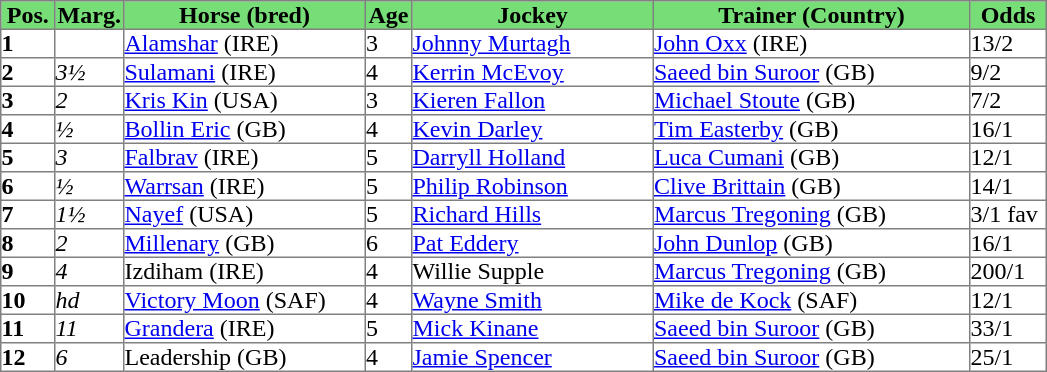<table class = "sortable" | border="1" cellpadding="0" style="border-collapse: collapse;">
<tr style="background:#7d7; text-align:center;">
<th style="width:35px;"><strong>Pos.</strong></th>
<th style="width:45px;"><strong>Marg.</strong></th>
<th style="width:160px;"><strong>Horse (bred)</strong></th>
<th style="width:30px;"><strong>Age</strong></th>
<th style="width:160px;"><strong>Jockey</strong></th>
<th style="width:210px;"><strong>Trainer (Country)</strong></th>
<th style="width:50px;"><strong>Odds</strong></th>
</tr>
<tr>
<td><strong>1</strong></td>
<td></td>
<td><a href='#'>Alamshar</a> (IRE)</td>
<td>3</td>
<td><a href='#'>Johnny Murtagh</a></td>
<td><a href='#'>John Oxx</a> (IRE)</td>
<td>13/2</td>
</tr>
<tr>
<td><strong>2</strong></td>
<td><em>3½</em></td>
<td><a href='#'>Sulamani</a> (IRE)</td>
<td>4</td>
<td><a href='#'>Kerrin McEvoy</a></td>
<td><a href='#'>Saeed bin Suroor</a> (GB)</td>
<td>9/2</td>
</tr>
<tr>
<td><strong>3</strong></td>
<td><em>2</em></td>
<td><a href='#'>Kris Kin</a> (USA)</td>
<td>3</td>
<td><a href='#'>Kieren Fallon</a></td>
<td><a href='#'>Michael Stoute</a> (GB)</td>
<td>7/2</td>
</tr>
<tr>
<td><strong>4</strong></td>
<td><em>½</em></td>
<td><a href='#'>Bollin Eric</a> (GB)</td>
<td>4</td>
<td><a href='#'>Kevin Darley</a></td>
<td><a href='#'>Tim Easterby</a> (GB)</td>
<td>16/1</td>
</tr>
<tr>
<td><strong>5</strong></td>
<td><em>3</em></td>
<td><a href='#'>Falbrav</a> (IRE)</td>
<td>5</td>
<td><a href='#'>Darryll Holland</a></td>
<td><a href='#'>Luca Cumani</a> (GB)</td>
<td>12/1</td>
</tr>
<tr>
<td><strong>6</strong></td>
<td><em>½</em></td>
<td><a href='#'>Warrsan</a> (IRE)</td>
<td>5</td>
<td><a href='#'>Philip Robinson</a></td>
<td><a href='#'>Clive Brittain</a> (GB)</td>
<td>14/1</td>
</tr>
<tr>
<td><strong>7</strong></td>
<td><em>1½</em></td>
<td><a href='#'>Nayef</a> (USA)</td>
<td>5</td>
<td><a href='#'>Richard Hills</a></td>
<td><a href='#'>Marcus Tregoning</a> (GB)</td>
<td>3/1 fav</td>
</tr>
<tr>
<td><strong>8</strong></td>
<td><em>2</em></td>
<td><a href='#'>Millenary</a> (GB)</td>
<td>6</td>
<td><a href='#'>Pat Eddery</a></td>
<td><a href='#'>John Dunlop</a> (GB)</td>
<td>16/1</td>
</tr>
<tr>
<td><strong>9</strong></td>
<td><em>4</em></td>
<td>Izdiham (IRE)</td>
<td>4</td>
<td>Willie Supple</td>
<td><a href='#'>Marcus Tregoning</a> (GB)</td>
<td>200/1</td>
</tr>
<tr>
<td><strong>10</strong></td>
<td><em>hd</em></td>
<td><a href='#'>Victory Moon</a> (SAF)</td>
<td>4</td>
<td><a href='#'>Wayne Smith</a></td>
<td><a href='#'>Mike de Kock</a> (SAF)</td>
<td>12/1</td>
</tr>
<tr>
<td><strong>11</strong></td>
<td><em>11</em></td>
<td><a href='#'>Grandera</a> (IRE)</td>
<td>5</td>
<td><a href='#'>Mick Kinane</a></td>
<td><a href='#'>Saeed bin Suroor</a> (GB)</td>
<td>33/1</td>
</tr>
<tr>
<td><strong>12</strong></td>
<td><em>6</em></td>
<td>Leadership (GB)</td>
<td>4</td>
<td><a href='#'>Jamie Spencer</a></td>
<td><a href='#'>Saeed bin Suroor</a> (GB)</td>
<td>25/1</td>
</tr>
</table>
